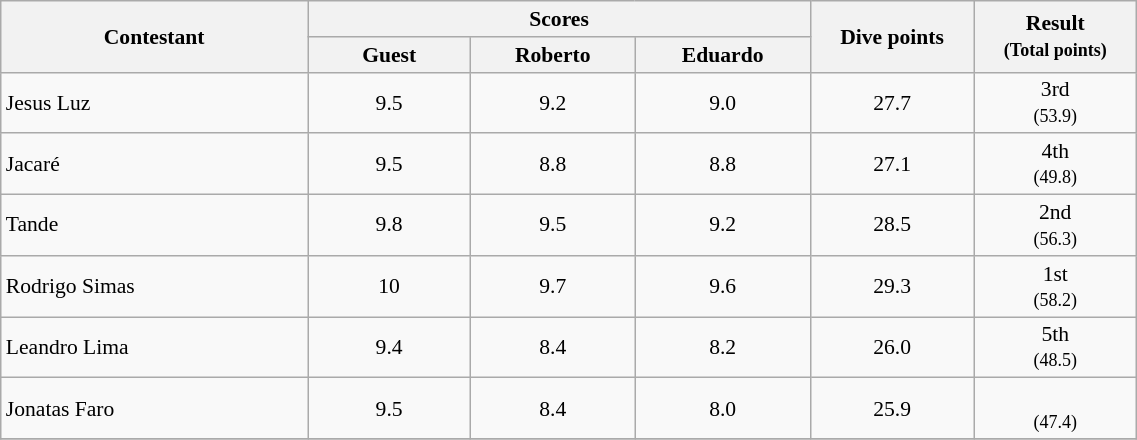<table class="wikitable" style="text-align:center;  width:60%; font-size:90%;">
<tr>
<th rowspan="2" width=100>Contestant</th>
<th colspan="3" width=150>Scores</th>
<th rowspan="2" width=050>Dive points</th>
<th rowspan="2" width=050>Result<br><small>(Total points)</small></th>
</tr>
<tr>
<th width=50>Guest</th>
<th width=50>Roberto</th>
<th width=50>Eduardo</th>
</tr>
<tr>
<td align="left">Jesus Luz</td>
<td>9.5</td>
<td>9.2</td>
<td>9.0</td>
<td>27.7</td>
<td>3rd<br><small>(53.9)</small></td>
</tr>
<tr>
<td align="left">Jacaré</td>
<td>9.5</td>
<td>8.8</td>
<td>8.8</td>
<td>27.1</td>
<td>4th<br><small>(49.8)</small></td>
</tr>
<tr>
<td align="left">Tande</td>
<td>9.8</td>
<td>9.5</td>
<td>9.2</td>
<td>28.5</td>
<td>2nd<br><small>(56.3)</small></td>
</tr>
<tr>
<td align="left">Rodrigo Simas</td>
<td>10</td>
<td>9.7</td>
<td>9.6</td>
<td>29.3</td>
<td>1st<br><small>(58.2)</small></td>
</tr>
<tr>
<td align="left">Leandro Lima</td>
<td>9.4</td>
<td>8.4</td>
<td>8.2</td>
<td>26.0</td>
<td>5th<br><small>(48.5)</small></td>
</tr>
<tr>
<td align="left">Jonatas Faro</td>
<td>9.5</td>
<td>8.4</td>
<td>8.0</td>
<td>25.9</td>
<td><br><small>(47.4)</small></td>
</tr>
<tr>
</tr>
</table>
